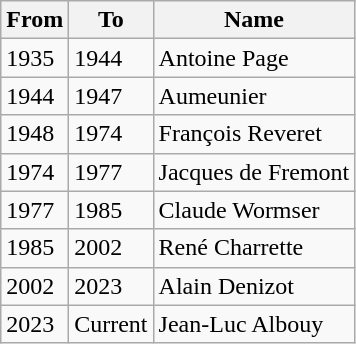<table class="wikitable">
<tr>
<th>From</th>
<th>To</th>
<th>Name</th>
</tr>
<tr>
<td>1935</td>
<td>1944</td>
<td>Antoine Page</td>
</tr>
<tr>
<td>1944</td>
<td>1947</td>
<td>Aumeunier</td>
</tr>
<tr>
<td>1948</td>
<td>1974</td>
<td>François Reveret</td>
</tr>
<tr>
<td>1974</td>
<td>1977</td>
<td>Jacques de Fremont</td>
</tr>
<tr>
<td>1977</td>
<td>1985</td>
<td>Claude Wormser</td>
</tr>
<tr>
<td>1985</td>
<td>2002</td>
<td>René Charrette</td>
</tr>
<tr>
<td>2002</td>
<td>2023</td>
<td>Alain Denizot</td>
</tr>
<tr>
<td>2023</td>
<td>Current</td>
<td>Jean-Luc Albouy</td>
</tr>
</table>
